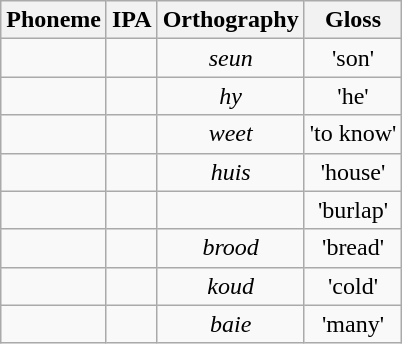<table class="wikitable" style="text-align: center">
<tr>
<th>Phoneme</th>
<th>IPA</th>
<th>Orthography</th>
<th>Gloss</th>
</tr>
<tr>
<td></td>
<td></td>
<td><em>seun</em></td>
<td>'son'</td>
</tr>
<tr>
<td></td>
<td></td>
<td><em>hy</em></td>
<td>'he'</td>
</tr>
<tr>
<td></td>
<td></td>
<td><em>weet</em></td>
<td>'to know'</td>
</tr>
<tr>
<td></td>
<td></td>
<td><em>huis</em></td>
<td>'house'</td>
</tr>
<tr>
<td></td>
<td></td>
<td><em></em></td>
<td>'burlap'</td>
</tr>
<tr>
<td></td>
<td></td>
<td><em>brood</em></td>
<td>'bread'</td>
</tr>
<tr>
<td></td>
<td></td>
<td><em>koud</em></td>
<td>'cold'</td>
</tr>
<tr>
<td></td>
<td></td>
<td><em>baie</em></td>
<td>'many'</td>
</tr>
</table>
